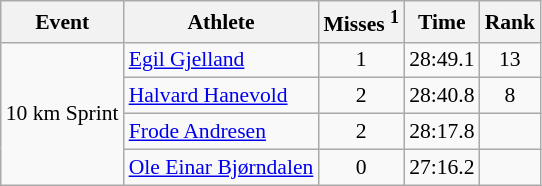<table class="wikitable" style="font-size:90%">
<tr>
<th>Event</th>
<th>Athlete</th>
<th>Misses <sup>1</sup></th>
<th>Time</th>
<th>Rank</th>
</tr>
<tr>
<td rowspan="4">10 km Sprint</td>
<td><a href='#'>Egil Gjelland</a></td>
<td align="center">1</td>
<td align="center">28:49.1</td>
<td align="center">13</td>
</tr>
<tr>
<td><a href='#'>Halvard Hanevold</a></td>
<td align="center">2</td>
<td align="center">28:40.8</td>
<td align="center">8</td>
</tr>
<tr>
<td><a href='#'>Frode Andresen</a></td>
<td align="center">2</td>
<td align="center">28:17.8</td>
<td align="center"></td>
</tr>
<tr>
<td><a href='#'>Ole Einar Bjørndalen</a></td>
<td align="center">0</td>
<td align="center">27:16.2</td>
<td align="center"></td>
</tr>
</table>
